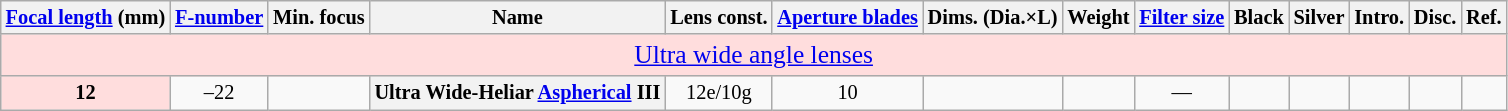<table class="wikitable sortable" style="font-size:85%;text-align:center;">
<tr>
<th><a href='#'>Focal length</a> (mm)</th>
<th><a href='#'>F-number</a></th>
<th>Min. focus</th>
<th>Name</th>
<th>Lens const.</th>
<th><a href='#'>Aperture blades</a></th>
<th>Dims. (Dia.×L)</th>
<th>Weight</th>
<th><a href='#'>Filter size</a></th>
<th>Black</th>
<th>Silver</th>
<th>Intro.</th>
<th>Disc.</th>
<th class="unsortable">Ref.</th>
</tr>
<tr>
<td colspan=14 style="background:#fdd;font-size:125%;" data-sort-value="zzz-10"><a href='#'>Ultra wide angle lenses</a></td>
</tr>
<tr>
<th style="background:#fdd;">12</th>
<td>–22</td>
<td></td>
<th>Ultra Wide-Heliar <a href='#'>Aspherical</a> III</th>
<td>12e/10g</td>
<td>10</td>
<td></td>
<td></td>
<td>—</td>
<td></td>
<td></td>
<td></td>
<td></td>
<td></td>
</tr>
</table>
